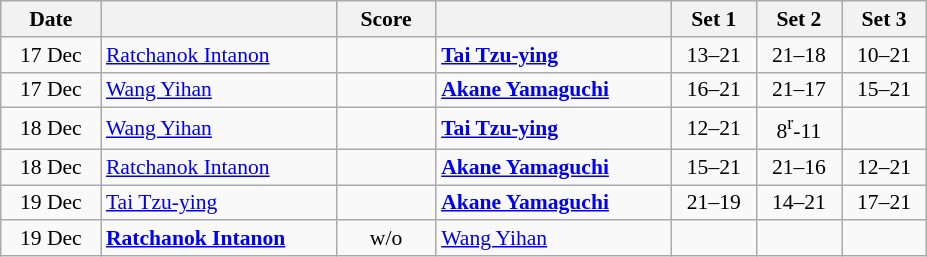<table class="wikitable" style="text-align: center; font-size:90% ">
<tr>
<th width="60">Date</th>
<th align="right" width="150"></th>
<th width="60">Score</th>
<th align="left" width="150"></th>
<th width="50">Set 1</th>
<th width="50">Set 2</th>
<th width="50">Set 3</th>
</tr>
<tr>
<td>17 Dec</td>
<td align=left> <a href='#'>Ratchanok Intanon</a></td>
<td align=center></td>
<td align=left><strong> <a href='#'>Tai Tzu-ying</a></strong></td>
<td>13–21</td>
<td>21–18</td>
<td>10–21</td>
</tr>
<tr>
<td>17 Dec</td>
<td align=left> <a href='#'>Wang Yihan</a></td>
<td align=center></td>
<td align=left><strong> <a href='#'>Akane Yamaguchi</a></strong></td>
<td>16–21</td>
<td>21–17</td>
<td>15–21</td>
</tr>
<tr>
<td>18 Dec</td>
<td align=left> <a href='#'>Wang Yihan</a></td>
<td align=center></td>
<td align=left><strong> <a href='#'>Tai Tzu-ying</a></strong></td>
<td>12–21</td>
<td>8<sup>r</sup>-11</td>
<td></td>
</tr>
<tr>
<td>18 Dec</td>
<td align=left> <a href='#'>Ratchanok Intanon</a></td>
<td align=center></td>
<td align=left><strong> <a href='#'>Akane Yamaguchi</a></strong></td>
<td>15–21</td>
<td>21–16</td>
<td>12–21</td>
</tr>
<tr>
<td>19 Dec</td>
<td align=left> <a href='#'>Tai Tzu-ying</a></td>
<td align=center></td>
<td align=left><strong> <a href='#'>Akane Yamaguchi</a></strong></td>
<td>21–19</td>
<td>14–21</td>
<td>17–21</td>
</tr>
<tr>
<td>19 Dec</td>
<td align=left><strong> <a href='#'>Ratchanok Intanon</a></strong></td>
<td align=center>w/o</td>
<td align=left> <a href='#'>Wang Yihan</a></td>
<td></td>
<td></td>
<td></td>
</tr>
</table>
